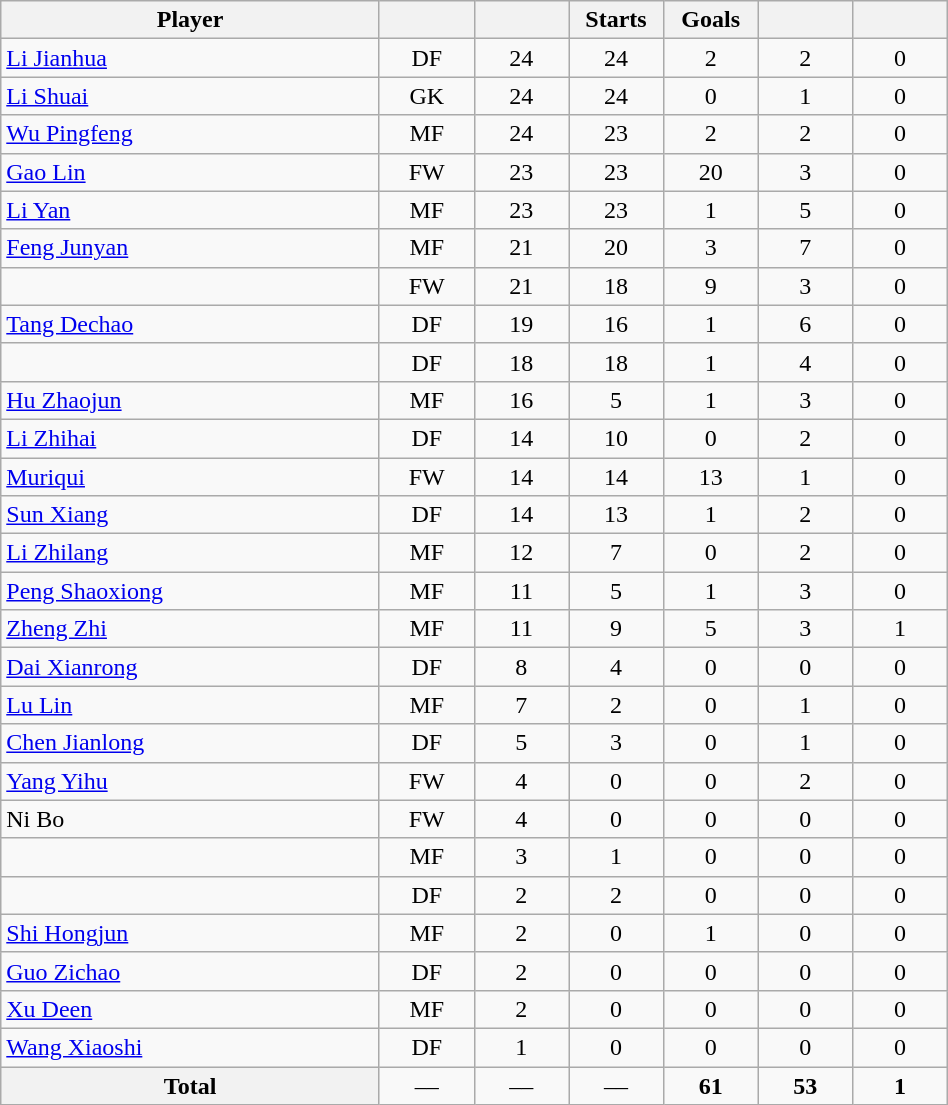<table class="wikitable sortable" width=50%>
<tr>
<th>Player</th>
<th width=10%></th>
<th width=10%></th>
<th width=10%>Starts</th>
<th width=10%>Goals</th>
<th width=10%> </th>
<th width=10%> </th>
</tr>
<tr>
<td> <a href='#'>Li Jianhua</a></td>
<td align=center>DF</td>
<td align=center>24</td>
<td align=center>24</td>
<td align=center>2</td>
<td align=center>2</td>
<td align=center>0</td>
</tr>
<tr>
<td> <a href='#'>Li Shuai</a></td>
<td align=center>GK</td>
<td align=center>24</td>
<td align=center>24</td>
<td align=center>0</td>
<td align=center>1</td>
<td align=center>0</td>
</tr>
<tr>
<td> <a href='#'>Wu Pingfeng</a></td>
<td align=center>MF</td>
<td align=center>24</td>
<td align=center>23</td>
<td align=center>2</td>
<td align=center>2</td>
<td align=center>0</td>
</tr>
<tr>
<td> <a href='#'>Gao Lin</a></td>
<td align=center>FW</td>
<td align=center>23</td>
<td align=center>23</td>
<td align=center>20</td>
<td align=center>3</td>
<td align=center>0</td>
</tr>
<tr>
<td> <a href='#'>Li Yan</a></td>
<td align=center>MF</td>
<td align=center>23</td>
<td align=center>23</td>
<td align=center>1</td>
<td align=center>5</td>
<td align=center>0</td>
</tr>
<tr>
<td> <a href='#'>Feng Junyan</a></td>
<td align=center>MF</td>
<td align=center>21</td>
<td align=center>20</td>
<td align=center>3</td>
<td align=center>7</td>
<td align=center>0</td>
</tr>
<tr>
<td> </td>
<td align=center>FW</td>
<td align=center>21</td>
<td align=center>18</td>
<td align=center>9</td>
<td align=center>3</td>
<td align=center>0</td>
</tr>
<tr>
<td> <a href='#'>Tang Dechao</a></td>
<td align=center>DF</td>
<td align=center>19</td>
<td align=center>16</td>
<td align=center>1</td>
<td align=center>6</td>
<td align=center>0</td>
</tr>
<tr>
<td> </td>
<td align=center>DF</td>
<td align=center>18</td>
<td align=center>18</td>
<td align=center>1</td>
<td align=center>4</td>
<td align=center>0</td>
</tr>
<tr>
<td> <a href='#'>Hu Zhaojun</a></td>
<td align=center>MF</td>
<td align=center>16</td>
<td align=center>5</td>
<td align=center>1</td>
<td align=center>3</td>
<td align=center>0</td>
</tr>
<tr>
<td> <a href='#'>Li Zhihai</a></td>
<td align=center>DF</td>
<td align=center>14</td>
<td align=center>10</td>
<td align=center>0</td>
<td align=center>2</td>
<td align=center>0</td>
</tr>
<tr>
<td> <a href='#'>Muriqui</a></td>
<td align=center>FW</td>
<td align=center>14</td>
<td align=center>14</td>
<td align=center>13</td>
<td align=center>1</td>
<td align=center>0</td>
</tr>
<tr>
<td> <a href='#'>Sun Xiang</a></td>
<td align=center>DF</td>
<td align=center>14</td>
<td align=center>13</td>
<td align=center>1</td>
<td align=center>2</td>
<td align=center>0</td>
</tr>
<tr>
<td> <a href='#'>Li Zhilang</a></td>
<td align=center>MF</td>
<td align=center>12</td>
<td align=center>7</td>
<td align=center>0</td>
<td align=center>2</td>
<td align=center>0</td>
</tr>
<tr>
<td> <a href='#'>Peng Shaoxiong</a></td>
<td align=center>MF</td>
<td align=center>11</td>
<td align=center>5</td>
<td align=center>1</td>
<td align=center>3</td>
<td align=center>0</td>
</tr>
<tr>
<td> <a href='#'>Zheng Zhi</a></td>
<td align=center>MF</td>
<td align=center>11</td>
<td align=center>9</td>
<td align=center>5</td>
<td align=center>3</td>
<td align=center>1</td>
</tr>
<tr>
<td> <a href='#'>Dai Xianrong</a></td>
<td align=center>DF</td>
<td align=center>8</td>
<td align=center>4</td>
<td align=center>0</td>
<td align=center>0</td>
<td align=center>0</td>
</tr>
<tr>
<td> <a href='#'>Lu Lin</a></td>
<td align=center>MF</td>
<td align=center>7</td>
<td align=center>2</td>
<td align=center>0</td>
<td align=center>1</td>
<td align=center>0</td>
</tr>
<tr>
<td> <a href='#'>Chen Jianlong</a></td>
<td align=center>DF</td>
<td align=center>5</td>
<td align=center>3</td>
<td align=center>0</td>
<td align=center>1</td>
<td align=center>0</td>
</tr>
<tr>
<td> <a href='#'>Yang Yihu</a></td>
<td align=center>FW</td>
<td align=center>4</td>
<td align=center>0</td>
<td align=center>0</td>
<td align=center>2</td>
<td align=center>0</td>
</tr>
<tr>
<td> Ni Bo</td>
<td align=center>FW</td>
<td align=center>4</td>
<td align=center>0</td>
<td align=center>0</td>
<td align=center>0</td>
<td align=center>0</td>
</tr>
<tr>
<td> </td>
<td align=center>MF</td>
<td align=center>3</td>
<td align=center>1</td>
<td align=center>0</td>
<td align=center>0</td>
<td align=center>0</td>
</tr>
<tr>
<td> </td>
<td align=center>DF</td>
<td align=center>2</td>
<td align=center>2</td>
<td align=center>0</td>
<td align=center>0</td>
<td align=center>0</td>
</tr>
<tr>
<td> <a href='#'>Shi Hongjun</a></td>
<td align=center>MF</td>
<td align=center>2</td>
<td align=center>0</td>
<td align=center>1</td>
<td align=center>0</td>
<td align=center>0</td>
</tr>
<tr>
<td> <a href='#'>Guo Zichao</a></td>
<td align=center>DF</td>
<td align=center>2</td>
<td align=center>0</td>
<td align=center>0</td>
<td align=center>0</td>
<td align=center>0</td>
</tr>
<tr>
<td> <a href='#'>Xu Deen</a></td>
<td align=center>MF</td>
<td align=center>2</td>
<td align=center>0</td>
<td align=center>0</td>
<td align=center>0</td>
<td align=center>0</td>
</tr>
<tr>
<td> <a href='#'>Wang Xiaoshi</a></td>
<td align=center>DF</td>
<td align=center>1</td>
<td align=center>0</td>
<td align=center>0</td>
<td align=center>0</td>
<td align=center>0</td>
</tr>
<tr>
<th>Total</th>
<td align=center>––</td>
<td align=center>––</td>
<td align=center>––</td>
<td align=center><strong>61</strong></td>
<td align=center><strong>53</strong></td>
<td align=center><strong>1</strong></td>
</tr>
</table>
